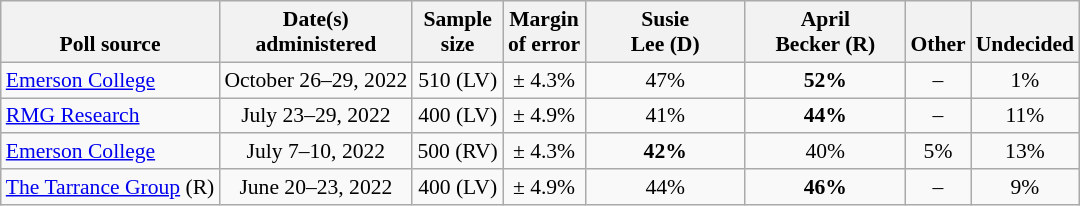<table class="wikitable" style="font-size:90%;text-align:center;">
<tr style="vertical-align:bottom">
<th>Poll source</th>
<th>Date(s)<br>administered</th>
<th>Sample<br>size</th>
<th>Margin<br>of error</th>
<th style="width:100px;">Susie<br>Lee (D)</th>
<th style="width:100px;">April<br>Becker (R)</th>
<th>Other</th>
<th>Undecided</th>
</tr>
<tr>
<td style="text-align:left;"><a href='#'>Emerson College</a></td>
<td>October 26–29, 2022</td>
<td>510 (LV)</td>
<td>± 4.3%</td>
<td>47%</td>
<td><strong>52%</strong></td>
<td>–</td>
<td>1%</td>
</tr>
<tr>
<td style="text-align:left;"><a href='#'>RMG Research</a></td>
<td>July 23–29, 2022</td>
<td>400 (LV)</td>
<td>± 4.9%</td>
<td>41%</td>
<td><strong>44%</strong></td>
<td>–</td>
<td>11%</td>
</tr>
<tr>
<td style="text-align:left;"><a href='#'>Emerson College</a></td>
<td>July 7–10, 2022</td>
<td>500 (RV)</td>
<td>± 4.3%</td>
<td><strong>42%</strong></td>
<td>40%</td>
<td>5%</td>
<td>13%</td>
</tr>
<tr>
<td style="text-align:left;"><a href='#'>The Tarrance Group</a> (R)</td>
<td>June 20–23, 2022</td>
<td>400 (LV)</td>
<td>± 4.9%</td>
<td>44%</td>
<td><strong>46%</strong></td>
<td>–</td>
<td>9%</td>
</tr>
</table>
